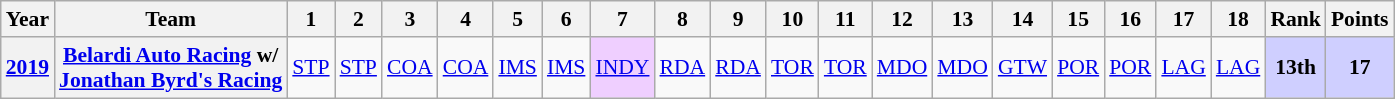<table class="wikitable" style="text-align:center; font-size:90%">
<tr>
<th>Year</th>
<th>Team</th>
<th>1</th>
<th>2</th>
<th>3</th>
<th>4</th>
<th>5</th>
<th>6</th>
<th>7</th>
<th>8</th>
<th>9</th>
<th>10</th>
<th>11</th>
<th>12</th>
<th>13</th>
<th>14</th>
<th>15</th>
<th>16</th>
<th>17</th>
<th>18</th>
<th>Rank</th>
<th>Points</th>
</tr>
<tr>
<th><a href='#'>2019</a></th>
<th><a href='#'>Belardi Auto Racing</a> w/ <br> <a href='#'>Jonathan Byrd's Racing</a></th>
<td><a href='#'>STP</a></td>
<td><a href='#'>STP</a></td>
<td><a href='#'>COA</a></td>
<td><a href='#'>COA</a></td>
<td><a href='#'>IMS</a></td>
<td><a href='#'>IMS</a></td>
<td style="background:#EFCFFF;"><a href='#'>INDY</a><br></td>
<td><a href='#'>RDA</a></td>
<td><a href='#'>RDA</a></td>
<td><a href='#'>TOR</a></td>
<td><a href='#'>TOR</a></td>
<td><a href='#'>MDO</a></td>
<td><a href='#'>MDO</a></td>
<td><a href='#'>GTW</a></td>
<td><a href='#'>POR</a></td>
<td><a href='#'>POR</a></td>
<td><a href='#'>LAG</a></td>
<td><a href='#'>LAG</a></td>
<th style="background:#CFCFFF;">13th</th>
<th style="background:#CFCFFF;">17</th>
</tr>
</table>
